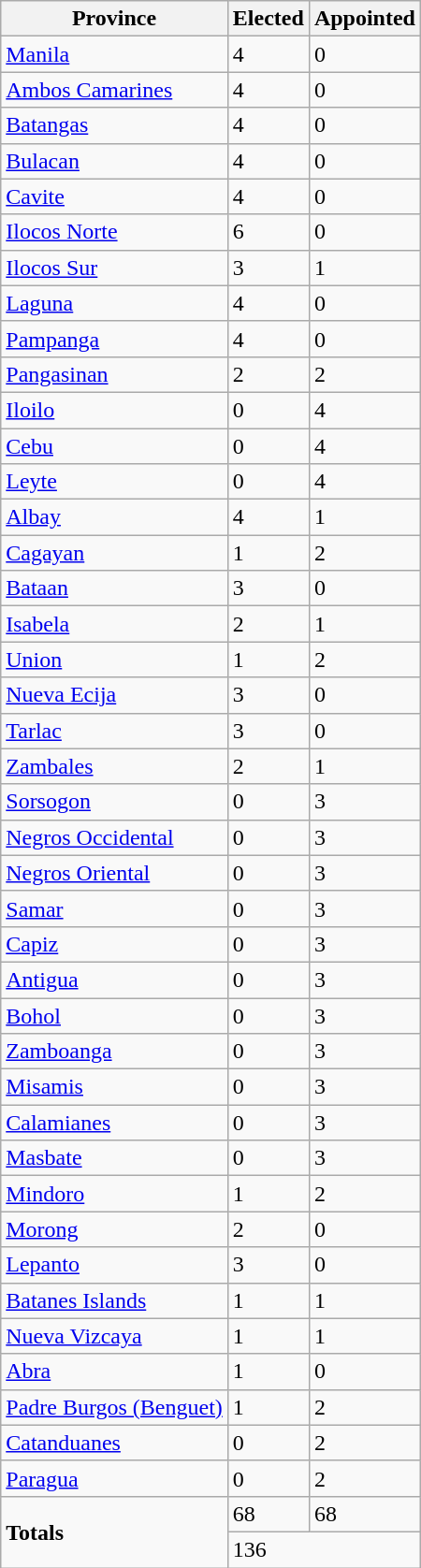<table class="wikitable">
<tr>
<th>Province</th>
<th>Elected</th>
<th>Appointed</th>
</tr>
<tr>
<td><a href='#'>Manila</a></td>
<td>4</td>
<td>0</td>
</tr>
<tr>
<td><a href='#'>Ambos Camarines</a></td>
<td>4</td>
<td>0</td>
</tr>
<tr>
<td><a href='#'>Batangas</a></td>
<td>4</td>
<td>0</td>
</tr>
<tr>
<td><a href='#'>Bulacan</a></td>
<td>4</td>
<td>0</td>
</tr>
<tr>
<td><a href='#'>Cavite</a></td>
<td>4</td>
<td>0</td>
</tr>
<tr>
<td><a href='#'>Ilocos Norte</a></td>
<td>6</td>
<td>0</td>
</tr>
<tr>
<td><a href='#'>Ilocos Sur</a></td>
<td>3</td>
<td>1</td>
</tr>
<tr>
<td><a href='#'>Laguna</a></td>
<td>4</td>
<td>0</td>
</tr>
<tr>
<td><a href='#'>Pampanga</a></td>
<td>4</td>
<td>0</td>
</tr>
<tr>
<td><a href='#'>Pangasinan</a></td>
<td>2</td>
<td>2</td>
</tr>
<tr>
<td><a href='#'>Iloilo</a></td>
<td>0</td>
<td>4</td>
</tr>
<tr>
<td><a href='#'>Cebu</a></td>
<td>0</td>
<td>4</td>
</tr>
<tr>
<td><a href='#'>Leyte</a></td>
<td>0</td>
<td>4</td>
</tr>
<tr>
<td><a href='#'>Albay</a></td>
<td>4</td>
<td>1</td>
</tr>
<tr>
<td><a href='#'>Cagayan</a></td>
<td>1</td>
<td>2</td>
</tr>
<tr>
<td><a href='#'>Bataan</a></td>
<td>3</td>
<td>0</td>
</tr>
<tr>
<td><a href='#'>Isabela</a></td>
<td>2</td>
<td>1</td>
</tr>
<tr>
<td><a href='#'>Union</a></td>
<td>1</td>
<td>2</td>
</tr>
<tr>
<td><a href='#'>Nueva Ecija</a></td>
<td>3</td>
<td>0</td>
</tr>
<tr>
<td><a href='#'>Tarlac</a></td>
<td>3</td>
<td>0</td>
</tr>
<tr>
<td><a href='#'>Zambales</a></td>
<td>2</td>
<td>1</td>
</tr>
<tr>
<td><a href='#'>Sorsogon</a></td>
<td>0</td>
<td>3</td>
</tr>
<tr>
<td><a href='#'>Negros Occidental</a></td>
<td>0</td>
<td>3</td>
</tr>
<tr>
<td><a href='#'>Negros Oriental</a></td>
<td>0</td>
<td>3</td>
</tr>
<tr>
<td><a href='#'>Samar</a></td>
<td>0</td>
<td>3</td>
</tr>
<tr>
<td><a href='#'>Capiz</a></td>
<td>0</td>
<td>3</td>
</tr>
<tr>
<td><a href='#'>Antigua</a></td>
<td>0</td>
<td>3</td>
</tr>
<tr>
<td><a href='#'>Bohol</a></td>
<td>0</td>
<td>3</td>
</tr>
<tr>
<td><a href='#'>Zamboanga</a></td>
<td>0</td>
<td>3</td>
</tr>
<tr>
<td><a href='#'>Misamis</a></td>
<td>0</td>
<td>3</td>
</tr>
<tr>
<td><a href='#'>Calamianes</a></td>
<td>0</td>
<td>3</td>
</tr>
<tr>
<td><a href='#'>Masbate</a></td>
<td>0</td>
<td>3</td>
</tr>
<tr>
<td><a href='#'>Mindoro</a></td>
<td>1</td>
<td>2</td>
</tr>
<tr>
<td><a href='#'>Morong</a></td>
<td>2</td>
<td>0</td>
</tr>
<tr>
<td><a href='#'>Lepanto</a></td>
<td>3</td>
<td>0</td>
</tr>
<tr>
<td><a href='#'>Batanes Islands</a></td>
<td>1</td>
<td>1</td>
</tr>
<tr>
<td><a href='#'>Nueva Vizcaya</a></td>
<td>1</td>
<td>1</td>
</tr>
<tr>
<td><a href='#'>Abra</a></td>
<td>1</td>
<td>0</td>
</tr>
<tr>
<td><a href='#'>Padre Burgos (Benguet)</a></td>
<td>1</td>
<td>2</td>
</tr>
<tr>
<td><a href='#'>Catanduanes</a></td>
<td>0</td>
<td>2</td>
</tr>
<tr>
<td><a href='#'>Paragua</a></td>
<td>0</td>
<td>2</td>
</tr>
<tr>
<td rowspan=2><strong>Totals</strong></td>
<td>68</td>
<td>68</td>
</tr>
<tr>
<td colspan=2>136</td>
</tr>
</table>
